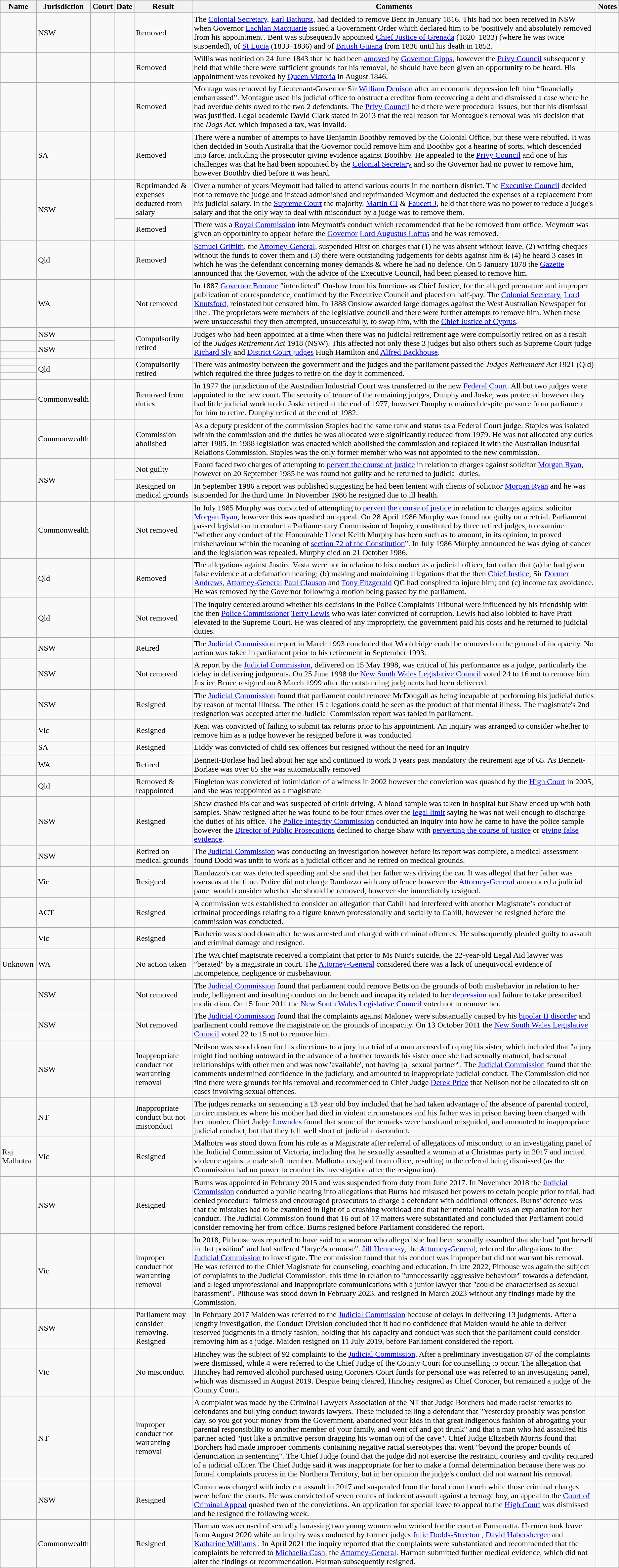<table class="wikitable sortable" border="1" ||>
<tr>
<th>Name</th>
<th>Jurisdiction</th>
<th>Court</th>
<th>Date</th>
<th>Result</th>
<th class="unsortable">Comments</th>
<th class="unsortable">Notes</th>
</tr>
<tr>
<td></td>
<td>NSW</td>
<td></td>
<td></td>
<td>Removed</td>
<td>The <a href='#'>Colonial Secretary</a>, <a href='#'>Earl Bathurst</a>, had decided to remove Bent in January 1816. This had not been received in NSW when Governor <a href='#'>Lachlan Macquarie</a> issued a Government Order which declared him to be 'positively and absolutely removed from his appointment'. Bent was subsequently appointed <a href='#'>Chief Justice of Grenada</a> (1820–1833) (where he was twice suspended), of <a href='#'>St Lucia</a> (1833–1836) and of <a href='#'>British Guiana</a> from 1836 until his death in 1852.</td>
<td></td>
</tr>
<tr>
<td></td>
<td></td>
<td></td>
<td></td>
<td>Removed</td>
<td>Willis was notified on 24 June 1843 that he had been <a href='#'>amoved</a> by <a href='#'>Governor Gipps</a>, however the <a href='#'>Privy Council</a> subsequently held that while there were sufficient grounds for his removal, he should have been given an opportunity to be heard. His appointment was revoked by <a href='#'>Queen Victoria</a> in August 1846.</td>
<td></td>
</tr>
<tr>
<td></td>
<td></td>
<td></td>
<td></td>
<td>Removed</td>
<td>Montagu was removed by Lieutenant-Governor Sir <a href='#'>William Denison</a> after an economic depression left him “financially embarrassed”. Montague used his judicial office to obstruct a creditor from recovering a debt and dismissed a case where he had overdue debts owed to the two 2 defendants. The <a href='#'>Privy Council</a> held there were procedural issues, but that his dismissal was justified. Legal academic David Clark stated in 2013 that the real reason for Montague's removal was his decision that the <em>Dogs Act</em>, which imposed a tax, was invalid.</td>
<td></td>
</tr>
<tr>
<td></td>
<td>SA</td>
<td></td>
<td></td>
<td>Removed</td>
<td>There were a number of attempts to have Benjamin Boothby removed by the Colonial Office, but these were rebuffed. It was then decided in South Australia that the Governor could remove him and Boothby got a hearing of sorts, which descended into farce, including the prosecutor giving evidence against Boothby. He appealed to the <a href='#'>Privy Council</a> and one of his challenges was that he had been appointed by the <a href='#'>Colonial Secretary</a> and so the Governor had no power to remove him, however Boothby died before it was heard.</td>
<td></td>
</tr>
<tr>
<td rowspan="2"></td>
<td rowspan="2">NSW</td>
<td rowspan="2"></td>
<td></td>
<td>Reprimanded & expenses deducted from salary</td>
<td>Over a number of years Meymott had failed to attend various courts in the northern district. The <a href='#'>Executive Council</a> decided not to remove the judge and instead admonished and reprimanded Meymott and deducted the expenses of a replacement from his judicial salary.  In the <a href='#'>Supreme Court</a> the majority, <a href='#'>Martin CJ</a> & <a href='#'>Faucett J</a>, held that there was no power to reduce a judge's salary and that the only way to deal with misconduct by a judge was to remove them.</td>
<td></td>
</tr>
<tr>
<td></td>
<td>Removed</td>
<td>There was a <a href='#'>Royal Commission</a> into Meymott's conduct which recommended that he be removed from office. Meymott was given an opportunity to appear before the <a href='#'>Governor</a> <a href='#'>Lord Augustus Loftus</a> and he was removed.</td>
<td></td>
</tr>
<tr>
<td></td>
<td>Qld</td>
<td></td>
<td></td>
<td>Removed</td>
<td><a href='#'>Samuel Griffith</a>, the <a href='#'>Attorney-General</a>, suspended Hirst on charges that (1) he was absent without leave, (2) writing cheques without the funds to cover them and (3) there were outstanding judgements for debts against him & (4) he heard 3 cases in which he was the defendant concerning money demands & where he had no defence. On 5 January 1878 the <a href='#'>Gazette</a> announced that the Governor, with the advice of the Executive Council, had been pleased to remove him.</td>
<td></td>
</tr>
<tr>
<td></td>
<td>WA</td>
<td></td>
<td></td>
<td>Not removed</td>
<td>In 1887 <a href='#'>Governor Broome</a> "interdicted" Onslow from his functions as Chief Justice, for the alleged premature and improper publication of correspondence, confirmed by the Executive Council and placed on half-pay. The <a href='#'>Colonial Secretary</a>, <a href='#'>Lord Knutsford</a>, reinstated but censured him. In 1888 Onslow awarded large damages against the West Australian Newspaper for libel. The proprietors were members of the legislative council and there were further attempts to remove him. When these were unsuccessful they then attempted, unsuccessfully, to swap him, with the <a href='#'>Chief Justice of Cyprus</a>.</td>
<td></td>
</tr>
<tr>
<td><br></td>
<td>NSW</td>
<td></td>
<td rowspan=3></td>
<td rowspan=3>Compulsorily retired</td>
<td rowspan=3>Judges who had been appointed at a time when there was no judicial retirement age were compulsorily retired on as a result of the <em>Judges Retirement Act</em> 1918 (NSW). This affected not only these 3 judges but also others such as Supreme Court judge <a href='#'>Richard Sly</a> and <a href='#'>District Court judges</a> Hugh Hamilton and <a href='#'>Alfred Backhouse</a>.</td>
<td rowspan=3></td>
</tr>
<tr>
<td></td>
<td rowspan=2>NSW</td>
<td rowspan=2></td>
</tr>
<tr>
<td></td>
</tr>
<tr>
<td></td>
<td rowspan=3>Qld</td>
<td rowspan=3></td>
<td rowspan=3></td>
<td rowspan=3>Compulsorily retired</td>
<td rowspan=3>There was animosity between the government and the judges and the parliament passed the <em>Judges Retirement Act</em> 1921 (Qld) which required the three judges to retire on the day it commenced.</td>
<td rowspan=3></td>
</tr>
<tr>
<td></td>
</tr>
<tr>
<td></td>
</tr>
<tr>
<td></td>
<td rowspan=2>Commonwealth</td>
<td rowspan=2></td>
<td rowspan=2></td>
<td rowspan=2>Removed from duties</td>
<td rowspan=2>In 1977 the jurisdiction of the Australian Industrial Court was transferred to the new <a href='#'>Federal Court</a>. All but two judges were appointed to the new court. The security of tenure of the remaining judges, Dunphy and Joske, was protected however they had little judicial work to do. Joske retired at the end of 1977, however Dunphy remained despite pressure from parliament for him to retire. Dunphy retired at the end of 1982.</td>
<td rowspan=2><br></td>
</tr>
<tr>
<td></td>
</tr>
<tr>
<td></td>
<td>Commonwealth</td>
<td></td>
<td></td>
<td>Commission abolished</td>
<td>As a deputy president of the commission Staples had the same rank and status as a Federal Court judge. Staples was isolated within the commission and the duties he was allocated were significantly reduced from 1979. He was not allocated any duties after 1985. In 1988 legislation was enacted which abolished the commission and replaced it with the Australian Industrial Relations Commission. Staples was the only former member who was not appointed to the new commission.</td>
<td></td>
</tr>
<tr>
<td rowspan=2></td>
<td rowspan=2>NSW</td>
<td rowspan=2></td>
<td></td>
<td>Not guilty</td>
<td>Foord faced two charges of attempting to <a href='#'>pervert the course of justice</a> in relation to charges against solicitor <a href='#'>Morgan Ryan</a>, however on 20 September 1985 he was found not guilty and he returned to judicial duties.</td>
<td></td>
</tr>
<tr>
<td></td>
<td>Resigned on medical grounds</td>
<td>In September 1986 a report was published suggesting he had been lenient with clients of solicitor <a href='#'>Morgan Ryan</a> and he was suspended for the third time. In November 1986 he resigned due to ill health.</td>
<td></td>
</tr>
<tr>
<td></td>
<td>Commonwealth</td>
<td></td>
<td></td>
<td>Not removed</td>
<td>In July 1985 Murphy was convicted of attempting to <a href='#'>pervert the course of justice</a> in relation to charges against solicitor <a href='#'>Morgan Ryan</a>, however this was quashed on appeal. On 28 April 1986 Murphy was found not guilty on a retrial. Parliament passed legislation to conduct a Parliamentary Commission of Inquiry, constituted by three retired judges, to examine "whether any conduct of the Honourable Lionel Keith Murphy has been such as to amount, in its opinion, to proved misbehaviour within the meaning of <a href='#'>section 72 of the Constitution</a>". In July 1986 Murphy announced he was dying of cancer and the legislation was repealed. Murphy died on 21 October 1986.</td>
<td></td>
</tr>
<tr>
<td></td>
<td>Qld</td>
<td></td>
<td></td>
<td>Removed</td>
<td>The allegations against Justice Vasta were not in relation to his conduct as a judicial officer, but rather that (a) he had given false evidence at a defamation hearing; (b) making and maintaining allegations that the then <a href='#'>Chief Justice</a>, Sir <a href='#'>Dormer Andrews</a>, <a href='#'>Attorney-General</a> <a href='#'>Paul Clauson</a> and <a href='#'>Tony Fitzgerald</a> QC had conspired to injure him; and (c) income tax avoidance. He was removed by the Governor following a motion being passed by the parliament.</td>
<td></td>
</tr>
<tr>
<td></td>
<td>Qld</td>
<td></td>
<td></td>
<td>Not removed</td>
<td>The inquiry centered around whether his decisions in the Police Complaints Tribunal were influenced by his friendship with the then <a href='#'>Police Commissioner</a> <a href='#'>Terry Lewis</a> who was later convicted of corruption. Lewis had also lobbied to have Pratt elevated to the Supreme Court. He was cleared of any impropriety, the government paid his costs and he returned to judicial duties.</td>
<td></td>
</tr>
<tr>
<td></td>
<td>NSW</td>
<td></td>
<td></td>
<td>Retired</td>
<td>The <a href='#'>Judicial Commission</a> report in March 1993 concluded that Wooldridge could be removed on the ground of incapacity. No action was taken in parliament prior to his retirement in September 1993.</td>
<td></td>
</tr>
<tr>
<td></td>
<td>NSW</td>
<td></td>
<td></td>
<td>Not removed</td>
<td>A report by the <a href='#'>Judicial Commission</a>, delivered on 15 May 1998, was critical of his performance as a judge, particularly the delay in delivering judgments. On 25 June 1998 the <a href='#'>New South Wales Legislative Council</a> voted 24 to 16 not to remove him. Justice Bruce resigned on 8 March 1999 after the outstanding judgments had been delivered.</td>
<td></td>
</tr>
<tr>
<td></td>
<td>NSW</td>
<td></td>
<td></td>
<td>Resigned</td>
<td>The <a href='#'>Judicial Commission</a> found that parliament could remove McDougall as being incapable of performing his judicial duties by reason of mental illness. The other 15 allegations could be seen as the product of that mental illness. The magistrate's 2nd resignation was accepted after the Judicial Commission report was tabled in parliament.</td>
<td></td>
</tr>
<tr>
<td></td>
<td>Vic</td>
<td></td>
<td></td>
<td>Resigned</td>
<td>Kent was convicted of failing to submit tax returns prior to his appointment. An inquiry was arranged to consider whether to remove him as a judge however he resigned before it was conducted.</td>
<td></td>
</tr>
<tr>
<td></td>
<td>SA</td>
<td></td>
<td></td>
<td>Resigned</td>
<td>Liddy was convicted of child sex offences but resigned without the need for an inquiry</td>
<td></td>
</tr>
<tr>
<td></td>
<td>WA</td>
<td></td>
<td></td>
<td>Retired</td>
<td>Bennett-Borlase had lied about her age and continued to work 3 years past mandatory the retirement age of 65. As Bennett-Borlase was over 65 she was automatically removed</td>
<td></td>
</tr>
<tr>
<td></td>
<td>Qld</td>
<td></td>
<td></td>
<td>Removed & reappointed</td>
<td>Fingleton was convicted of intimidation of a witness in 2002 however the conviction was quashed by the <a href='#'>High Court</a> in 2005, and she was reappointed as a magistrate</td>
<td></td>
</tr>
<tr>
<td></td>
<td>NSW</td>
<td></td>
<td></td>
<td>Resigned</td>
<td>Shaw crashed his car and was suspected of drink driving. A blood sample was taken in hospital but Shaw ended up with both samples. Shaw resigned after he was found to be four times over the <a href='#'>legal limit</a> saying he was not well enough to discharge the duties of his office. The <a href='#'>Police Integrity Commission</a> conducted an inquiry into how he came to have the police sample however the <a href='#'>Director of Public Prosecutions</a> declined to charge Shaw with <a href='#'>perverting the course of justice</a> or <a href='#'>giving false evidence</a>.</td>
<td></td>
</tr>
<tr>
<td></td>
<td>NSW</td>
<td></td>
<td></td>
<td>Retired on medical grounds</td>
<td>The <a href='#'>Judicial Commission</a> was conducting an investigation however before its report was complete, a medical assessment found Dodd was unfit to work as a judicial officer and he retired on medical grounds.</td>
<td></td>
</tr>
<tr>
<td></td>
<td>Vic</td>
<td></td>
<td></td>
<td>Resigned</td>
<td>Randazzo's car was detected speeding and she said that her father was driving the car. It was alleged that her father was overseas at the time. Police did not charge Randazzo with any offence however the <a href='#'>Attorney-General</a> announced a judicial panel would consider whether she should be removed, however she immediately resigned.</td>
<td></td>
</tr>
<tr>
<td></td>
<td>ACT</td>
<td></td>
<td></td>
<td>Resigned</td>
<td>A commission was established to consider an allegation that Cahill had interfered with another Magistrate’s conduct of criminal proceedings relating to a figure known professionally and socially to Cahill, however he resigned before the commission was conducted.</td>
<td></td>
</tr>
<tr>
<td></td>
<td>Vic</td>
<td></td>
<td></td>
<td>Resigned</td>
<td>Barberio was stood down after he was arrested and charged with criminal offences. He subsequently pleaded guilty to assault and criminal damage and resigned.</td>
<td></td>
</tr>
<tr>
<td>Unknown</td>
<td>WA</td>
<td></td>
<td></td>
<td>No action taken</td>
<td>The WA chief magistrate received a complaint that prior to Ms Nuic's suicide, the 22-year-old Legal Aid lawyer was "berated" by a magistrate in court. The <a href='#'>Attorney-General</a> considered there was a lack of unequivocal evidence of incompetence, negligence or misbehaviour.</td>
<td></td>
</tr>
<tr>
<td></td>
<td>NSW</td>
<td></td>
<td></td>
<td>Not removed</td>
<td>The <a href='#'>Judicial Commission</a> found that parliament could remove Betts on the grounds of both misbehavior in relation to her rude, belligerent and insulting conduct on the bench and incapacity related to her <a href='#'>depression</a> and failure to take prescribed medication. On 15 June 2011 the <a href='#'>New South Wales Legislative Council</a> voted not to remove her.</td>
<td><br></td>
</tr>
<tr>
<td></td>
<td>NSW</td>
<td></td>
<td></td>
<td>Not removed</td>
<td>The <a href='#'>Judicial Commission</a> found that the complaints against Maloney were substantially caused by his <a href='#'>bipolar II disorder</a> and parliament could remove the magistrate on the grounds of incapacity. On 13 October 2011 the <a href='#'>New South Wales Legislative Council</a> voted 22 to 15 not to remove him.</td>
<td></td>
</tr>
<tr>
<td></td>
<td>NSW</td>
<td></td>
<td></td>
<td>Inappropriate conduct not warranting removal</td>
<td>Neilson was stood down for his directions to a jury in a trial of a man accused of raping his sister, which included that "a jury might find nothing untoward in the advance of a brother towards his sister once she had sexually matured, had sexual relationships with other men and was now 'available', not having [a] sexual partner". The <a href='#'>Judicial Commission</a> found that the  comments undermined confidence in the judiciary, and amounted to inappropriate judicial conduct. The Commission did not find there were grounds for his removal and recommended to Chief Judge <a href='#'>Derek Price</a> that Neilson not be allocated to sit on cases involving sexual offences.</td>
<td></td>
</tr>
<tr>
<td></td>
<td>NT</td>
<td></td>
<td></td>
<td>Inappropriate conduct but not misconduct</td>
<td>The judges remarks on sentencing a 13 year old boy included that he had taken advantage of the absence of parental control, in circumstances where his mother had died in violent circumstances and his father was in prison having been charged with her murder. Chief Judge <a href='#'>Lowndes</a> found that some of the remarks were harsh and misguided, and amounted to inappropriate judicial conduct, but that they fell well short of judicial misconduct.</td>
<td></td>
</tr>
<tr>
<td>Raj Malhotra</td>
<td>Vic</td>
<td></td>
<td></td>
<td>Resigned</td>
<td>Malhotra was stood down from his role as a Magistrate after referral of allegations of misconduct to an investigating panel of the Judicial Commission of Victoria, including that he sexually assaulted a woman at a Christmas party in 2017 and incited violence against a male staff member. Malhotra resigned from office, resulting in the referral being dismissed (as the Commission had no power to conduct its investigation after the resignation).</td>
<td></td>
</tr>
<tr>
<td></td>
<td>NSW</td>
<td></td>
<td></td>
<td>Resigned</td>
<td>Burns was appointed in February 2015 and was suspended from duty from June 2017. In November 2018 the <a href='#'>Judicial Commission</a> conducted a public hearing into allegations that Burns had misused her powers to detain people prior to trial, had denied procedural fairness and encouraged prosecutors to charge a defendant with additional offences. Burns' defence was that the mistakes had to be examined in light of a crushing workload and that her mental health was an explanation for her conduct. The Judicial Commission found that 16 out of 17 matters were substantiated and concluded that Parliament could consider removing her from office. Burns resigned before Parliament considered the report.</td>
<td></td>
</tr>
<tr>
</tr>
<tr>
<td></td>
<td>Vic</td>
<td></td>
<td></td>
<td>improper conduct not warranting removal</td>
<td>In 2018, Pithouse was reported to have said to a woman who alleged she had been sexually assaulted that she had "put herself in that position" and had suffered "buyer's remorse". <a href='#'>Jill Hennessy</a>, the <a href='#'>Attorney-General</a>, referred the allegations to the <a href='#'>Judicial Commission</a> to investigate. The commission found that his conduct was improper but did not warrant his removal. He was referred to the Chief Magistrate for counseling, coaching and education.  In late 2022, Pithouse was again the subject of complaints to the Judicial Commission, this time in relation to "unnecessarily aggressive behaviour" towards a defendant, and alleged unprofessional and inappropriate communications with a junior lawyer that "could be characterised as sexual harassment".  Pithouse was stood down in February 2023, and resigned in March 2023 without any findings made by the Commission.</td>
<td></td>
</tr>
<tr>
<td></td>
<td>NSW</td>
<td></td>
<td></td>
<td>Parliament may consider removing. Resigned</td>
<td>In February 2017 Maiden was referred to the <a href='#'>Judicial Commission</a> because of delays in delivering 13 judgments. After a lengthy investigation, the Conduct Division concluded that it had no confidence that Maiden would be able to deliver reserved judgments in a timely fashion, holding that his capacity and conduct was such that the parliament could consider removing him as a judge. Maiden resigned on 11 July 2019, before Parliament considered the report.</td>
<td></td>
</tr>
<tr>
<td></td>
<td>Vic</td>
<td></td>
<td></td>
<td>No misconduct</td>
<td>Hinchey was the subject of 92 complaints to the <a href='#'>Judicial Commission</a>.  After a preliminary investigation 87 of the complaints were dismissed, while 4 were referred to the Chief Judge of the County Court for counselling to occur. The allegation that Hinchey had removed alcohol purchased using Coroners Court funds for personal use was referred to an investigating panel, which was dismissed in August 2019. Despite being cleared, Hinchey resigned as Chief Coroner, but remained a judge of the County Court.</td>
<td></td>
</tr>
<tr>
<td></td>
<td>NT</td>
<td></td>
<td></td>
<td>improper conduct not warranting removal</td>
<td>A complaint was made by the Criminal Lawyers Association of the NT that Judge Borchers had made racist remarks to defendants and bullying conduct towards lawyers. These included telling a defendant that "Yesterday probably was pension day, so you got your money from the Government, abandoned your kids in that great Indigenous fashion of abrogating your parental responsibility to another member of your family, and went off and got drunk" and that a  man who had assaulted his partner acted "just like a primitive person dragging his woman out of the cave". Chief Judge Elizabeth Morris found that Borchers had made improper comments containing negative racial stereotypes that went "beyond the proper bounds of denunciation in sentencing". The Chief Judge found that the judge did not exercise the restraint, courtesy and civility required of a judicial officer. The Chief Judge said it was inappropriate for her to make a formal determination because there was no formal complaints process in the Northern Territory, but in her opinion the judge's conduct did not warrant his removal.</td>
<td></td>
</tr>
<tr>
<td></td>
<td>NSW</td>
<td></td>
<td></td>
<td>Resigned</td>
<td>Curran was charged with indecent assault in 2017 and suspended from the local court bench while those criminal charges were before the courts. He was convicted of seven counts of indecent assault against a teenage boy, an appeal to the <a href='#'>Court of Criminal Appeal</a> quashed two of the convictions. An application for special leave to appeal to the <a href='#'>High Court</a> was dismissed and he resigned the following week.</td>
<td></td>
</tr>
<tr>
<td></td>
<td>Commonwealth</td>
<td></td>
<td></td>
<td>Resigned</td>
<td>Harman was accused of sexually harassing two young women who worked for the court at Parramatta. Harmen took leave from August 2020 while an inquiry was conducted by former judges <a href='#'>Julie Dodds-Streeton</a> , <a href='#'>David Habersberger</a>  and <a href='#'>Katharine Williams</a> . In April 2021 the inquiry reported that the complaints were substantiated and recommended that the complaints be referred to <a href='#'>Michaelia Cash</a>, the <a href='#'>Attorney-General</a>. Harman submitted further medical evidence, which did not alter the findings or recommendation. Harman subsequently resigned.</td>
<td></td>
</tr>
</table>
